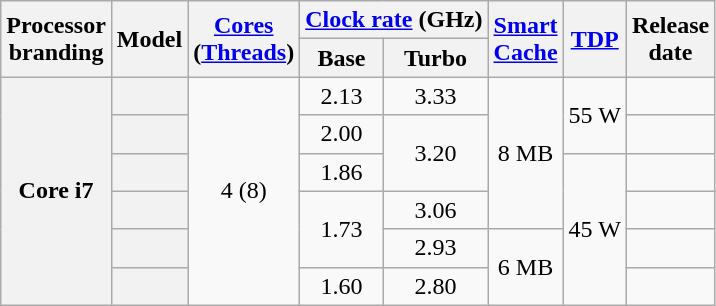<table class="wikitable sortable nowrap" style="text-align: center;">
<tr>
<th class="unsortable" rowspan="2">Processor<br>branding</th>
<th rowspan="2">Model</th>
<th class="unsortable" rowspan="2"><a href='#'>Cores</a><br>(<a href='#'>Threads</a>)</th>
<th colspan="2"><a href='#'>Clock rate</a> (GHz)</th>
<th class="unsortable" rowspan="2"><a href='#'>Smart<br>Cache</a></th>
<th rowspan="2"><a href='#'>TDP</a></th>
<th rowspan="2">Release<br>date</th>
</tr>
<tr>
<th class="unsortable">Base</th>
<th class="unsortable">Turbo</th>
</tr>
<tr>
<th rowspan=6>Core i7</th>
<th style="text-align:left;" data-sort-value="sku6"></th>
<td rowspan=6>4 (8)</td>
<td>2.13</td>
<td>3.33</td>
<td rowspan=4>8 MB</td>
<td rowspan=2>55 W</td>
<td></td>
</tr>
<tr>
<th style="text-align:left;" data-sort-value="sku5"></th>
<td>2.00</td>
<td rowspan=2>3.20</td>
<td></td>
</tr>
<tr>
<th style="text-align:left;" data-sort-value="sku4"></th>
<td>1.86</td>
<td rowspan=4>45 W</td>
<td></td>
</tr>
<tr>
<th style="text-align:left;" data-sort-value="sku3"></th>
<td rowspan=2>1.73</td>
<td>3.06</td>
<td></td>
</tr>
<tr>
<th style="text-align:left;" data-sort-value="sku2"></th>
<td>2.93</td>
<td rowspan=2>6 MB</td>
<td></td>
</tr>
<tr>
<th style="text-align:left;" data-sort-value="sku1"></th>
<td>1.60</td>
<td>2.80</td>
<td></td>
</tr>
</table>
